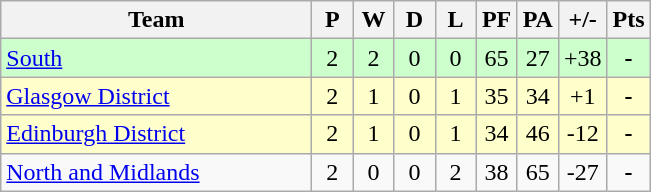<table class="wikitable" style="text-align: center;">
<tr>
<th width="200">Team</th>
<th width="20">P</th>
<th width="20">W</th>
<th width="20">D</th>
<th width="20">L</th>
<th width="20">PF</th>
<th width="20">PA</th>
<th width="25">+/-</th>
<th width="20">Pts</th>
</tr>
<tr bgcolor="#ccffcc">
<td align="left"><a href='#'>South</a></td>
<td>2</td>
<td>2</td>
<td>0</td>
<td>0</td>
<td>65</td>
<td>27</td>
<td>+38</td>
<td><strong>-</strong></td>
</tr>
<tr bgcolor="#ffffcc">
<td align="left"><a href='#'>Glasgow District</a></td>
<td>2</td>
<td>1</td>
<td>0</td>
<td>1</td>
<td>35</td>
<td>34</td>
<td>+1</td>
<td><strong>-</strong></td>
</tr>
<tr bgcolor="#ffffcc">
<td align="left"><a href='#'>Edinburgh District</a></td>
<td>2</td>
<td>1</td>
<td>0</td>
<td>1</td>
<td>34</td>
<td>46</td>
<td>-12</td>
<td><strong>-</strong></td>
</tr>
<tr>
<td align="left"><a href='#'>North and Midlands</a></td>
<td>2</td>
<td>0</td>
<td>0</td>
<td>2</td>
<td>38</td>
<td>65</td>
<td>-27</td>
<td><strong>-</strong></td>
</tr>
</table>
